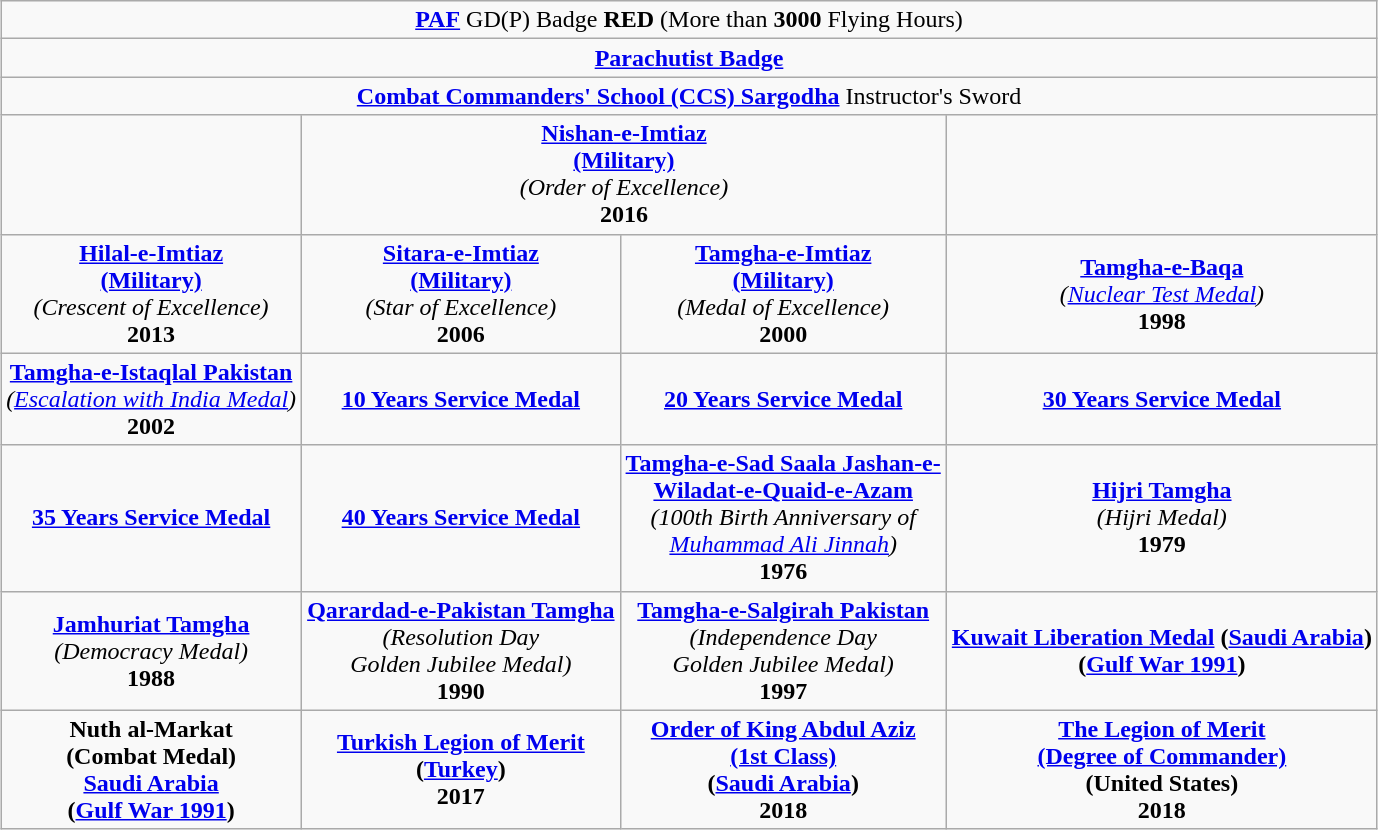<table class="wikitable" style="margin:1em auto; text-align:center;">
<tr>
<td colspan="4"><strong><a href='#'>PAF</a></strong> GD(P) Badge <strong>RED</strong> (More than <strong>3000</strong> Flying Hours)</td>
</tr>
<tr>
<td colspan="4"><strong><a href='#'>Parachutist Badge</a></strong></td>
</tr>
<tr>
<td colspan="4"><a href='#'><strong>Combat Commanders' School (CCS) Sargodha</strong></a> Instructor's Sword</td>
</tr>
<tr>
<td></td>
<td colspan="2"><strong><a href='#'>Nishan-e-Imtiaz</a></strong><br><strong><a href='#'>(Military)</a></strong><br><em>(Order of Excellence)</em><br><strong>2016</strong></td>
<td></td>
</tr>
<tr>
<td><strong><a href='#'>Hilal-e-Imtiaz</a></strong><br><strong><a href='#'>(Military)</a></strong><br><em>(Crescent of Excellence)</em><br><strong>2013</strong></td>
<td><strong><a href='#'>Sitara-e-Imtiaz</a></strong><br><strong><a href='#'>(Military)</a></strong><br><em>(Star of Excellence)</em><br><strong>2006</strong></td>
<td><strong><a href='#'>Tamgha-e-Imtiaz</a></strong><br><strong><a href='#'>(Military)</a></strong><br><em>(Medal of Excellence)</em><br><strong>2000</strong></td>
<td><strong><a href='#'>Tamgha-e-Baqa</a></strong><br><em>(<a href='#'>Nuclear Test Medal</a>)</em><br><strong>1998</strong></td>
</tr>
<tr>
<td><strong><a href='#'>Tamgha-e-Istaqlal Pakistan</a></strong><br><em>(<a href='#'>Escalation with India Medal</a>)</em><br><strong>2002</strong></td>
<td><strong><a href='#'>10 Years Service Medal</a></strong></td>
<td><strong><a href='#'>20 Years Service Medal</a></strong></td>
<td><strong><a href='#'>30 Years Service Medal</a></strong></td>
</tr>
<tr>
<td><strong><a href='#'>35 Years Service Medal</a></strong></td>
<td><strong><a href='#'>40 Years Service Medal</a></strong></td>
<td><strong><a href='#'>Tamgha-e-Sad Saala Jashan-e-</a></strong><br><strong><a href='#'>Wiladat-e-Quaid-e-Azam</a></strong><br><em>(100th Birth Anniversary of</em><br><em><a href='#'>Muhammad Ali Jinnah</a>)</em><br><strong>1976</strong></td>
<td><strong><a href='#'>Hijri Tamgha</a></strong><br><em>(Hijri Medal)</em><br><strong>1979</strong></td>
</tr>
<tr>
<td><strong><a href='#'>Jamhuriat Tamgha</a></strong><br><em>(Democracy Medal)</em><br><strong>1988</strong></td>
<td><strong><a href='#'>Qarardad-e-Pakistan Tamgha</a></strong><br><em>(Resolution Day</em><br><em>Golden Jubilee Medal)</em><br><strong>1990</strong></td>
<td><strong><a href='#'>Tamgha-e-Salgirah Pakistan</a></strong><br><em>(Independence Day</em><br><em>Golden Jubilee Medal)</em><br><strong>1997</strong></td>
<td><strong><a href='#'>Kuwait Liberation Medal</a></strong> <strong>(<a href='#'>Saudi Arabia</a>)</strong><br><strong>(<a href='#'>Gulf War 1991</a>)</strong></td>
</tr>
<tr>
<td><strong>Nuth al-Markat</strong><br><strong>(Combat Medal)</strong><br><strong><a href='#'>Saudi Arabia</a></strong><br><strong>(<a href='#'>Gulf War 1991</a>)</strong></td>
<td><a href='#'><strong>Turkish Legion of Merit</strong></a><br><strong>(<a href='#'>Turkey</a>)</strong><br><strong>2017</strong></td>
<td><a href='#'><strong>Order of King Abdul Aziz</strong></a><br><a href='#'><strong>(1st Class)</strong></a><strong></strong><br><strong>(<a href='#'>Saudi Arabia</a>)</strong><br><strong>2018</strong></td>
<td><strong><a href='#'>The Legion of Merit</a></strong><br><strong><a href='#'>(Degree of Commander)</a></strong><br><strong>(United States)</strong><br><strong>2018</strong></td>
</tr>
</table>
